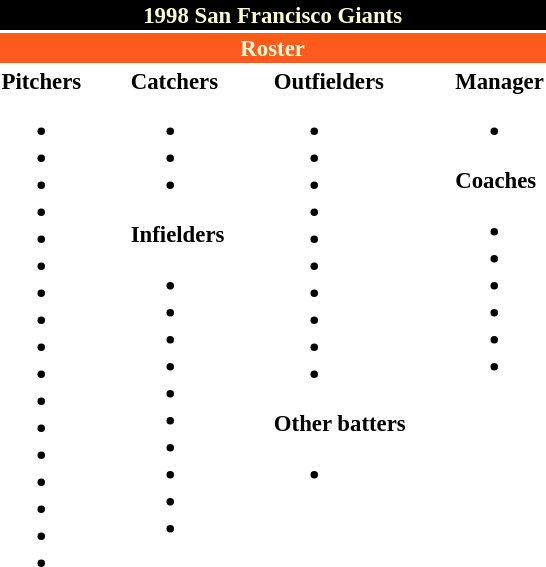<table class="toccolours" style="font-size: 95%;">
<tr>
<th colspan="10" style="background-color: black; color: #FFFDD0; text-align: center;">1998 San Francisco Giants</th>
</tr>
<tr>
<td colspan="10" style="background-color: #fd5a1e; color: #FFFDD0; text-align: center;"><strong>Roster</strong></td>
</tr>
<tr>
<td valign="top"><strong>Pitchers</strong><br><ul><li></li><li></li><li></li><li></li><li></li><li></li><li></li><li></li><li></li><li></li><li></li><li></li><li></li><li></li><li></li><li></li><li></li></ul></td>
<td width="25px"></td>
<td valign="top"><strong>Catchers</strong><br><ul><li></li><li></li><li></li></ul><strong>Infielders</strong><ul><li></li><li></li><li></li><li></li><li></li><li></li><li></li><li></li><li></li><li></li></ul></td>
<td width="25px"></td>
<td valign="top"><strong>Outfielders</strong><br><ul><li></li><li></li><li></li><li></li><li></li><li></li><li></li><li></li><li></li><li></li></ul><strong>Other batters</strong><ul><li></li></ul></td>
<td width="25px"></td>
<td valign="top"><strong>Manager</strong><br><ul><li></li></ul><strong>Coaches</strong><ul><li></li><li></li><li></li><li></li><li></li><li></li></ul></td>
</tr>
<tr>
</tr>
</table>
